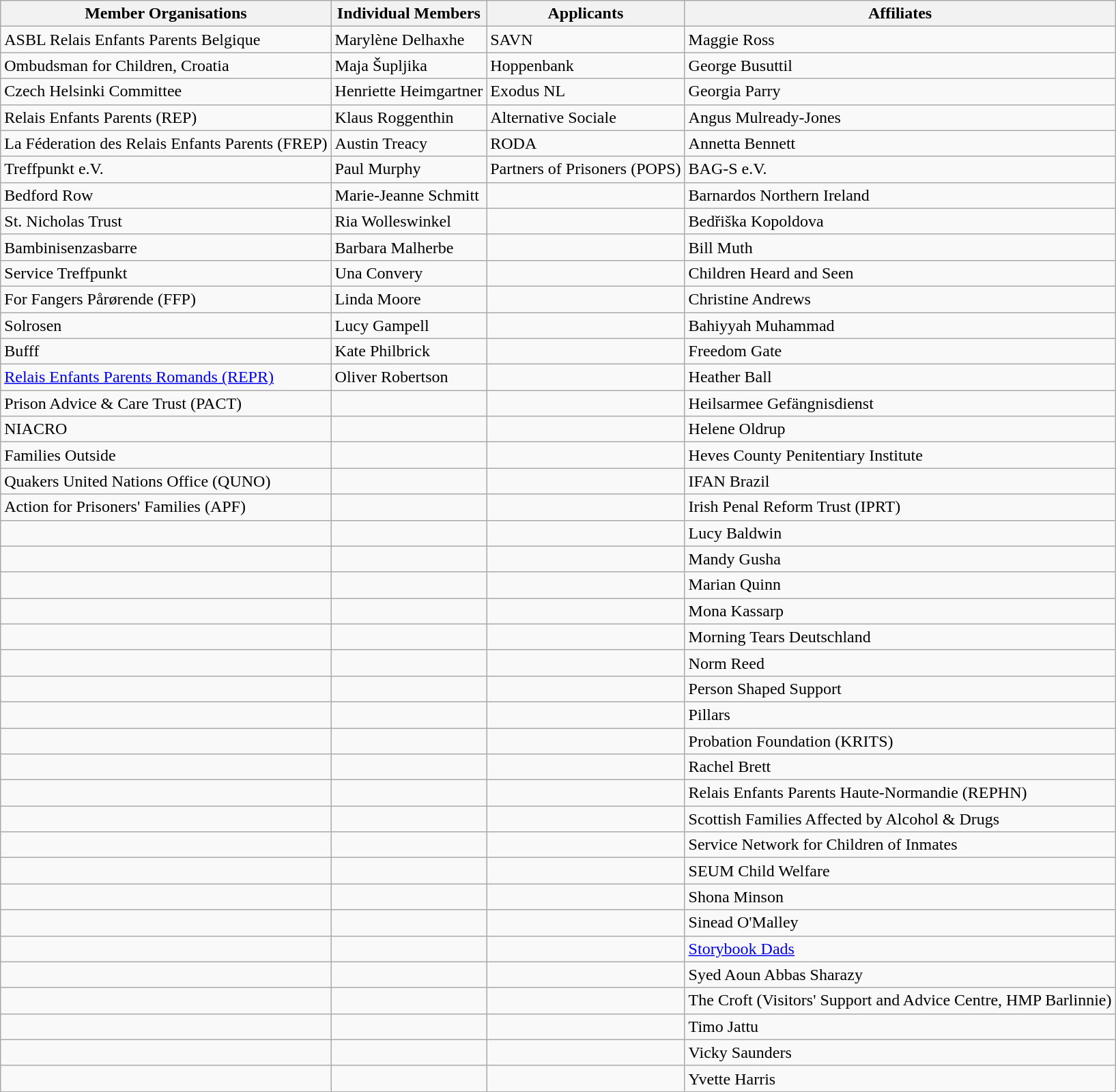<table class="wikitable">
<tr>
<th>Member Organisations</th>
<th>Individual Members</th>
<th>Applicants</th>
<th>Affiliates</th>
</tr>
<tr>
<td>ASBL Relais Enfants Parents Belgique</td>
<td>Marylène Delhaxhe</td>
<td>SAVN</td>
<td>Maggie Ross</td>
</tr>
<tr>
<td>Ombudsman for Children, Croatia</td>
<td>Maja Šupljika</td>
<td>Hoppenbank</td>
<td>George Busuttil</td>
</tr>
<tr>
<td>Czech Helsinki Committee</td>
<td>Henriette Heimgartner</td>
<td>Exodus NL</td>
<td>Georgia Parry</td>
</tr>
<tr>
<td>Relais Enfants Parents (REP)</td>
<td>Klaus Roggenthin</td>
<td>Alternative Sociale</td>
<td>Angus Mulready-Jones</td>
</tr>
<tr>
<td>La Féderation des Relais Enfants Parents (FREP)</td>
<td>Austin Treacy</td>
<td>RODA</td>
<td>Annetta Bennett</td>
</tr>
<tr>
<td>Treffpunkt e.V.</td>
<td>Paul Murphy</td>
<td>Partners of Prisoners (POPS)</td>
<td>BAG-S e.V.</td>
</tr>
<tr>
<td>Bedford Row</td>
<td>Marie-Jeanne Schmitt</td>
<td></td>
<td>Barnardos Northern Ireland</td>
</tr>
<tr>
<td>St. Nicholas Trust</td>
<td>Ria Wolleswinkel</td>
<td></td>
<td>Bedřiška Kopoldova</td>
</tr>
<tr>
<td>Bambinisenzasbarre</td>
<td>Barbara Malherbe</td>
<td></td>
<td>Bill Muth</td>
</tr>
<tr>
<td>Service Treffpunkt</td>
<td>Una Convery</td>
<td></td>
<td>Children Heard and Seen</td>
</tr>
<tr>
<td>For Fangers Pårørende (FFP)</td>
<td>Linda Moore</td>
<td></td>
<td>Christine Andrews</td>
</tr>
<tr>
<td>Solrosen</td>
<td>Lucy Gampell</td>
<td></td>
<td>Bahiyyah Muhammad</td>
</tr>
<tr>
<td>Bufff</td>
<td>Kate Philbrick</td>
<td></td>
<td>Freedom Gate</td>
</tr>
<tr>
<td><a href='#'>Relais Enfants Parents Romands (REPR)</a></td>
<td>Oliver Robertson</td>
<td></td>
<td>Heather Ball</td>
</tr>
<tr>
<td>Prison Advice & Care Trust (PACT)</td>
<td></td>
<td></td>
<td>Heilsarmee Gefängnisdienst</td>
</tr>
<tr>
<td>NIACRO</td>
<td></td>
<td></td>
<td>Helene Oldrup</td>
</tr>
<tr>
<td>Families Outside</td>
<td></td>
<td></td>
<td>Heves County Penitentiary Institute</td>
</tr>
<tr>
<td>Quakers United Nations Office (QUNO)</td>
<td></td>
<td></td>
<td>IFAN Brazil</td>
</tr>
<tr>
<td>Action for Prisoners' Families (APF)</td>
<td></td>
<td></td>
<td>Irish Penal Reform Trust (IPRT)</td>
</tr>
<tr>
<td></td>
<td></td>
<td></td>
<td>Lucy Baldwin</td>
</tr>
<tr>
<td></td>
<td></td>
<td></td>
<td>Mandy Gusha</td>
</tr>
<tr>
<td></td>
<td></td>
<td></td>
<td>Marian Quinn</td>
</tr>
<tr>
<td></td>
<td></td>
<td></td>
<td>Mona Kassarp</td>
</tr>
<tr>
<td></td>
<td></td>
<td></td>
<td>Morning Tears Deutschland</td>
</tr>
<tr>
<td></td>
<td></td>
<td></td>
<td>Norm Reed</td>
</tr>
<tr>
<td></td>
<td></td>
<td></td>
<td>Person Shaped Support</td>
</tr>
<tr>
<td></td>
<td></td>
<td></td>
<td>Pillars</td>
</tr>
<tr>
<td></td>
<td></td>
<td></td>
<td>Probation Foundation (KRITS)</td>
</tr>
<tr>
<td></td>
<td></td>
<td></td>
<td>Rachel Brett</td>
</tr>
<tr>
<td></td>
<td></td>
<td></td>
<td>Relais Enfants Parents Haute-Normandie (REPHN)</td>
</tr>
<tr>
<td></td>
<td></td>
<td></td>
<td>Scottish Families Affected by Alcohol & Drugs</td>
</tr>
<tr>
<td></td>
<td></td>
<td></td>
<td>Service Network for Children of Inmates</td>
</tr>
<tr>
<td></td>
<td></td>
<td></td>
<td>SEUM Child Welfare</td>
</tr>
<tr>
<td></td>
<td></td>
<td></td>
<td>Shona Minson</td>
</tr>
<tr>
<td></td>
<td></td>
<td></td>
<td>Sinead O'Malley</td>
</tr>
<tr>
<td></td>
<td></td>
<td></td>
<td><a href='#'>Storybook Dads</a></td>
</tr>
<tr>
<td></td>
<td></td>
<td></td>
<td>Syed Aoun Abbas Sharazy</td>
</tr>
<tr>
<td></td>
<td></td>
<td></td>
<td>The Croft (Visitors' Support and Advice Centre, HMP Barlinnie)</td>
</tr>
<tr>
<td></td>
<td></td>
<td></td>
<td>Timo Jattu</td>
</tr>
<tr>
<td></td>
<td></td>
<td></td>
<td>Vicky Saunders</td>
</tr>
<tr>
<td></td>
<td></td>
<td></td>
<td>Yvette Harris</td>
</tr>
</table>
